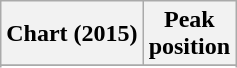<table class="wikitable sortable plainrowheaders" style="text-align:center">
<tr>
<th scope="col">Chart (2015)</th>
<th scope="col">Peak<br> position</th>
</tr>
<tr>
</tr>
<tr>
</tr>
<tr>
</tr>
<tr>
</tr>
</table>
